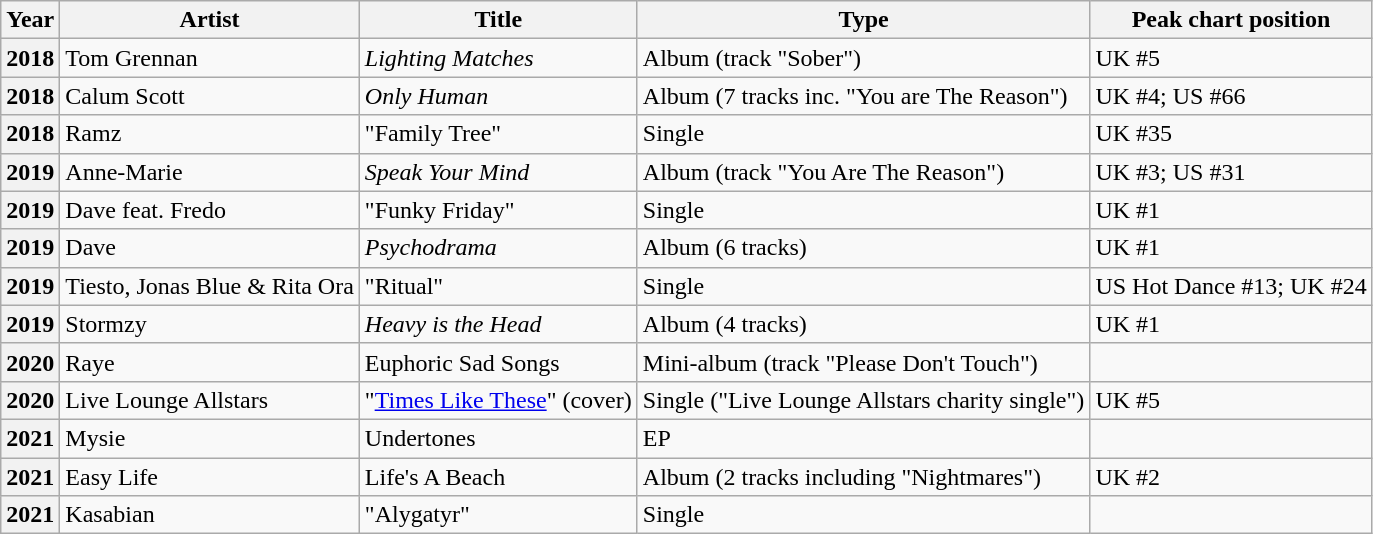<table class="wikitable sortable">
<tr>
<th scope="col">Year</th>
<th scope="col">Artist</th>
<th scope="col">Title</th>
<th scope="col">Type</th>
<th scope="col" class="unsortable">Peak chart position</th>
</tr>
<tr>
<th scope=row>2018</th>
<td>Tom Grennan</td>
<td><em>Lighting Matches</em></td>
<td>Album (track "Sober")</td>
<td>UK #5</td>
</tr>
<tr>
<th scope=row>2018</th>
<td>Calum Scott</td>
<td><em>Only Human</em></td>
<td>Album (7 tracks inc. "You are The Reason")</td>
<td>UK #4; US #66</td>
</tr>
<tr>
<th scope=row>2018</th>
<td>Ramz</td>
<td>"Family Tree"</td>
<td>Single</td>
<td>UK #35</td>
</tr>
<tr>
<th scope=row>2019</th>
<td>Anne-Marie</td>
<td><em>Speak Your Mind</em></td>
<td>Album (track "You Are The Reason")</td>
<td>UK #3; US #31</td>
</tr>
<tr>
<th scope=row>2019</th>
<td>Dave feat. Fredo</td>
<td>"Funky Friday"</td>
<td>Single</td>
<td>UK #1</td>
</tr>
<tr>
<th scope=row>2019</th>
<td>Dave</td>
<td><em>Psychodrama</em></td>
<td>Album (6 tracks)</td>
<td>UK #1</td>
</tr>
<tr>
<th scope=row>2019</th>
<td>Tiesto, Jonas Blue & Rita Ora</td>
<td>"Ritual"</td>
<td>Single</td>
<td>US Hot Dance #13; UK #24</td>
</tr>
<tr>
<th scope=row>2019</th>
<td>Stormzy</td>
<td><em>Heavy is the Head</td>
<td>Album (4 tracks)</td>
<td>UK #1</td>
</tr>
<tr>
<th scope=row>2020</th>
<td>Raye</td>
<td></em>Euphoric Sad Songs<em></td>
<td>Mini-album (track "Please Don't Touch")</td>
<td></td>
</tr>
<tr>
<th scope=row>2020</th>
<td>Live Lounge Allstars</td>
<td>"<a href='#'>Times Like These</a>" (cover)</td>
<td>Single ("Live Lounge Allstars charity single")</td>
<td>UK #5</td>
</tr>
<tr>
<th scope=row>2021</th>
<td>Mysie</td>
<td></em>Undertones<em></td>
<td>EP</td>
<td></td>
</tr>
<tr>
<th scope=row>2021</th>
<td>Easy Life</td>
<td></em>Life's A Beach<em></td>
<td>Album (2 tracks including "Nightmares")</td>
<td>UK #2</td>
</tr>
<tr>
<th scope=row>2021</th>
<td>Kasabian</td>
<td>"Alygatyr"</td>
<td>Single</td>
</tr>
</table>
